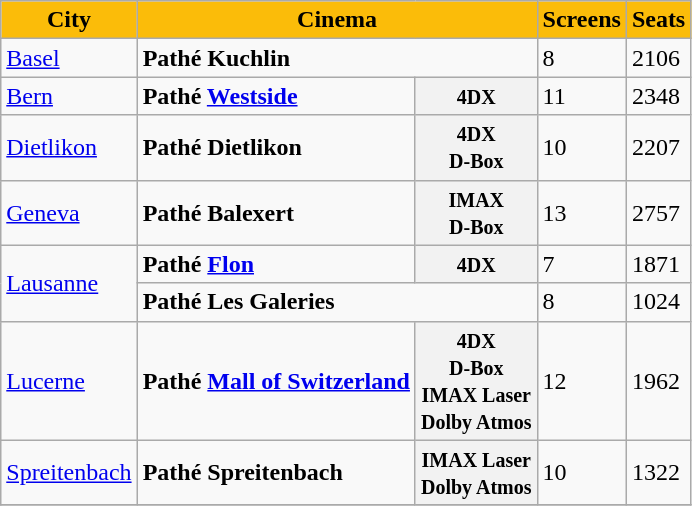<table class="wikitable sortable mw-collapsible mw-collapsed">
<tr>
<th style="background: #FBBC09;">City</th>
<th colspan="2" style="background: #FBBC09;">Cinema</th>
<th style="background: #FBBC09;">Screens</th>
<th style="background: #FBBC09;">Seats</th>
</tr>
<tr>
<td><a href='#'>Basel</a></td>
<td colspan="2"><strong>Pathé Kuchlin</strong></td>
<td><div>8</div></td>
<td><div>2106</div></td>
</tr>
<tr>
<td><a href='#'>Bern</a></td>
<td><strong>Pathé <a href='#'>Westside</a></strong></td>
<th><small>4DX</small></th>
<td><div>11</div></td>
<td><div>2348</div></td>
</tr>
<tr>
<td><a href='#'>Dietlikon</a></td>
<td><strong>Pathé Dietlikon</strong></td>
<th><small>4DX</small><br><small>D-Box</small></th>
<td><div>10</div></td>
<td><div>2207</div></td>
</tr>
<tr>
<td><a href='#'>Geneva</a></td>
<td><strong>Pathé Balexert</strong></td>
<th><small>IMAX</small><br><small>D-Box</small></th>
<td><div>13</div></td>
<td><div>2757</div></td>
</tr>
<tr>
<td rowspan="2"><a href='#'>Lausanne</a></td>
<td><strong>Pathé <a href='#'>Flon</a></strong></td>
<th><small>4DX</small></th>
<td><div>7</div></td>
<td><div>1871</div></td>
</tr>
<tr>
<td colspan="2"><strong>Pathé Les Galeries</strong></td>
<td><div>8</div></td>
<td><div>1024</div></td>
</tr>
<tr>
<td><a href='#'>Lucerne</a></td>
<td><strong>Pathé <a href='#'>Mall of Switzerland</a></strong></td>
<th><small>4DX</small><br><small>D-Box</small><br><small>IMAX Laser</small><br><small>Dolby Atmos</small></th>
<td><div>12</div></td>
<td><div>1962</div></td>
</tr>
<tr>
<td><a href='#'>Spreitenbach</a></td>
<td><strong>Pathé Spreitenbach</strong></td>
<th><small>IMAX Laser</small><br><small>Dolby Atmos</small></th>
<td><div>10</div></td>
<td><div>1322</div></td>
</tr>
<tr>
</tr>
</table>
